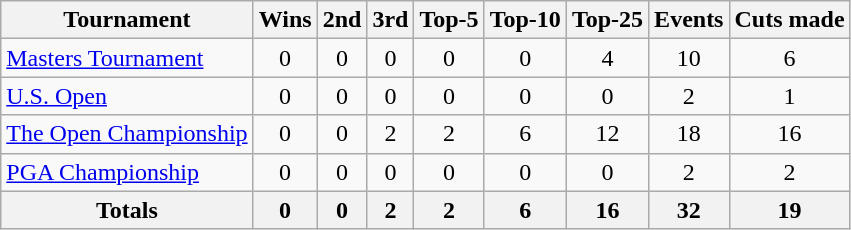<table class=wikitable style=text-align:center>
<tr>
<th>Tournament</th>
<th>Wins</th>
<th>2nd</th>
<th>3rd</th>
<th>Top-5</th>
<th>Top-10</th>
<th>Top-25</th>
<th>Events</th>
<th>Cuts made</th>
</tr>
<tr>
<td align=left><a href='#'>Masters Tournament</a></td>
<td>0</td>
<td>0</td>
<td>0</td>
<td>0</td>
<td>0</td>
<td>4</td>
<td>10</td>
<td>6</td>
</tr>
<tr>
<td align=left><a href='#'>U.S. Open</a></td>
<td>0</td>
<td>0</td>
<td>0</td>
<td>0</td>
<td>0</td>
<td>0</td>
<td>2</td>
<td>1</td>
</tr>
<tr>
<td align=left><a href='#'>The Open Championship</a></td>
<td>0</td>
<td>0</td>
<td>2</td>
<td>2</td>
<td>6</td>
<td>12</td>
<td>18</td>
<td>16</td>
</tr>
<tr>
<td align=left><a href='#'>PGA Championship</a></td>
<td>0</td>
<td>0</td>
<td>0</td>
<td>0</td>
<td>0</td>
<td>0</td>
<td>2</td>
<td>2</td>
</tr>
<tr>
<th>Totals</th>
<th>0</th>
<th>0</th>
<th>2</th>
<th>2</th>
<th>6</th>
<th>16</th>
<th>32</th>
<th>19</th>
</tr>
</table>
